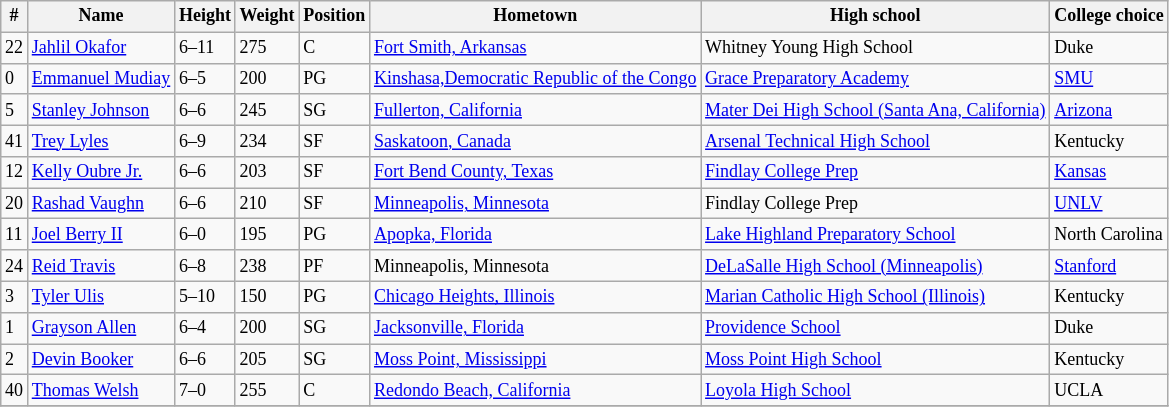<table class="wikitable sortable" style="font-size: 75%" style="width: 75%">
<tr>
<th>#</th>
<th>Name</th>
<th>Height</th>
<th>Weight</th>
<th>Position</th>
<th>Hometown</th>
<th>High school</th>
<th>College choice</th>
</tr>
<tr>
<td>22</td>
<td><a href='#'>Jahlil Okafor</a></td>
<td>6–11</td>
<td>275</td>
<td>C</td>
<td><a href='#'>Fort Smith, Arkansas</a></td>
<td>Whitney Young High School</td>
<td>Duke</td>
</tr>
<tr>
<td>0</td>
<td><a href='#'>Emmanuel Mudiay</a></td>
<td>6–5</td>
<td>200</td>
<td>PG</td>
<td><a href='#'>Kinshasa,Democratic Republic of the Congo</a></td>
<td><a href='#'>Grace Preparatory Academy</a></td>
<td><a href='#'>SMU</a></td>
</tr>
<tr>
<td>5</td>
<td><a href='#'>Stanley Johnson</a></td>
<td>6–6</td>
<td>245</td>
<td>SG</td>
<td><a href='#'>Fullerton, California</a></td>
<td><a href='#'>Mater Dei High School (Santa Ana, California)</a></td>
<td><a href='#'>Arizona</a></td>
</tr>
<tr>
<td>41</td>
<td><a href='#'>Trey Lyles</a></td>
<td>6–9</td>
<td>234</td>
<td>SF</td>
<td><a href='#'>Saskatoon, Canada</a></td>
<td><a href='#'>Arsenal Technical High School</a></td>
<td>Kentucky</td>
</tr>
<tr>
<td>12</td>
<td><a href='#'>Kelly Oubre Jr.</a></td>
<td>6–6</td>
<td>203</td>
<td>SF</td>
<td><a href='#'>Fort Bend County, Texas</a></td>
<td><a href='#'>Findlay College Prep</a></td>
<td><a href='#'>Kansas</a></td>
</tr>
<tr>
<td>20</td>
<td><a href='#'>Rashad Vaughn</a></td>
<td>6–6</td>
<td>210</td>
<td>SF</td>
<td><a href='#'>Minneapolis, Minnesota</a></td>
<td>Findlay College Prep</td>
<td><a href='#'>UNLV</a></td>
</tr>
<tr>
<td>11</td>
<td><a href='#'>Joel Berry II</a></td>
<td>6–0</td>
<td>195</td>
<td>PG</td>
<td><a href='#'>Apopka, Florida</a></td>
<td><a href='#'>Lake Highland Preparatory School</a></td>
<td>North Carolina</td>
</tr>
<tr>
<td>24</td>
<td><a href='#'>Reid Travis</a></td>
<td>6–8</td>
<td>238</td>
<td>PF</td>
<td>Minneapolis, Minnesota</td>
<td><a href='#'>DeLaSalle High School (Minneapolis)</a></td>
<td><a href='#'>Stanford</a></td>
</tr>
<tr>
<td>3</td>
<td><a href='#'>Tyler Ulis</a></td>
<td>5–10</td>
<td>150</td>
<td>PG</td>
<td><a href='#'>Chicago Heights, Illinois</a></td>
<td><a href='#'>Marian Catholic High School (Illinois)</a></td>
<td>Kentucky</td>
</tr>
<tr>
<td>1</td>
<td><a href='#'>Grayson Allen</a></td>
<td>6–4</td>
<td>200</td>
<td>SG</td>
<td><a href='#'>Jacksonville, Florida</a></td>
<td><a href='#'>Providence School</a></td>
<td>Duke</td>
</tr>
<tr>
<td>2</td>
<td><a href='#'>Devin Booker</a></td>
<td>6–6</td>
<td>205</td>
<td>SG</td>
<td><a href='#'>Moss Point, Mississippi</a></td>
<td><a href='#'>Moss Point High School</a></td>
<td>Kentucky</td>
</tr>
<tr>
<td>40</td>
<td><a href='#'>Thomas Welsh</a></td>
<td>7–0</td>
<td>255</td>
<td>C</td>
<td><a href='#'>Redondo Beach, California</a></td>
<td><a href='#'>Loyola High School</a></td>
<td>UCLA</td>
</tr>
<tr>
</tr>
</table>
